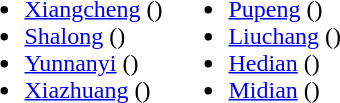<table>
<tr>
<td valign="top"><br><ul><li><a href='#'>Xiangcheng</a> ()</li><li><a href='#'>Shalong</a> ()</li><li><a href='#'>Yunnanyi</a> ()</li><li><a href='#'>Xiazhuang</a> ()</li></ul></td>
<td valign="top"><br><ul><li><a href='#'>Pupeng</a> ()</li><li><a href='#'>Liuchang</a> ()</li><li><a href='#'>Hedian</a> ()</li><li><a href='#'>Midian</a> ()</li></ul></td>
</tr>
</table>
